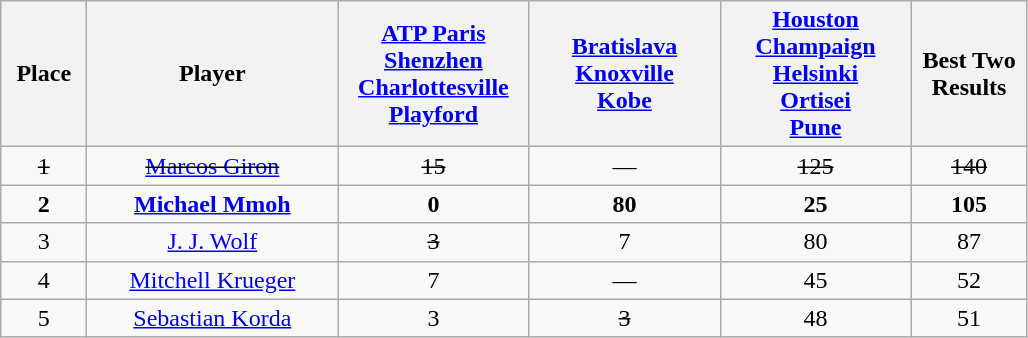<table class="wikitable" style="text-align: center;">
<tr>
<th style="width:50px;">Place</th>
<th width=160>Player</th>
<th width=120><a href='#'>ATP Paris</a> <br> <a href='#'>Shenzhen</a> <br> <a href='#'>Charlottesville</a> <br> <a href='#'>Playford</a></th>
<th width=120><a href='#'>Bratislava</a> <br> <a href='#'>Knoxville</a> <br> <a href='#'>Kobe</a></th>
<th width=120><a href='#'>Houston</a> <br> <a href='#'>Champaign</a> <br> <a href='#'>Helsinki</a> <br> <a href='#'>Ortisei</a> <br> <a href='#'>Pune</a></th>
<th width=70>Best Two Results</th>
</tr>
<tr>
<td><s>1</s></td>
<td><s><a href='#'>Marcos Giron</a></s></td>
<td><s>15</s></td>
<td>—</td>
<td><s>125</s></td>
<td><s>140</s></td>
</tr>
<tr>
<td><strong>2</strong></td>
<td><strong><a href='#'>Michael Mmoh</a></strong></td>
<td><strong>0</strong></td>
<td><strong>80</strong></td>
<td><strong>25</strong></td>
<td><strong>105</strong></td>
</tr>
<tr>
<td>3</td>
<td><a href='#'>J. J. Wolf</a></td>
<td><s>3</s></td>
<td>7</td>
<td>80</td>
<td>87</td>
</tr>
<tr>
<td>4</td>
<td><a href='#'>Mitchell Krueger</a></td>
<td>7</td>
<td>—</td>
<td>45</td>
<td>52</td>
</tr>
<tr>
<td>5</td>
<td><a href='#'>Sebastian Korda</a></td>
<td>3</td>
<td><s>3</s></td>
<td>48</td>
<td>51</td>
</tr>
</table>
